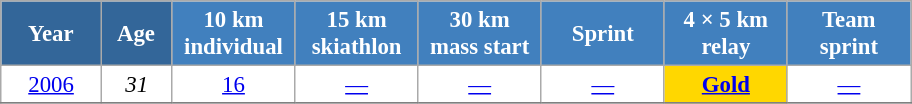<table class="wikitable" style="font-size:95%; text-align:center; border:grey solid 1px; border-collapse:collapse; background:#ffffff;">
<tr>
<th style="background-color:#369; color:white; width:60px;"> Year </th>
<th style="background-color:#369; color:white; width:40px;"> Age </th>
<th style="background-color:#4180be; color:white; width:75px;"> 10 km <br> individual </th>
<th style="background-color:#4180be; color:white; width:75px;"> 15 km <br> skiathlon </th>
<th style="background-color:#4180be; color:white; width:75px;"> 30 km <br> mass start </th>
<th style="background-color:#4180be; color:white; width:75px;"> Sprint </th>
<th style="background-color:#4180be; color:white; width:75px;"> 4 × 5 km <br> relay </th>
<th style="background-color:#4180be; color:white; width:75px;"> Team <br> sprint </th>
</tr>
<tr>
<td><a href='#'>2006</a></td>
<td><em>31</em></td>
<td><a href='#'>16</a></td>
<td><a href='#'>—</a></td>
<td><a href='#'>—</a></td>
<td><a href='#'>—</a></td>
<td style="background:gold;"><a href='#'><strong>Gold</strong></a></td>
<td><a href='#'>—</a></td>
</tr>
<tr>
</tr>
</table>
